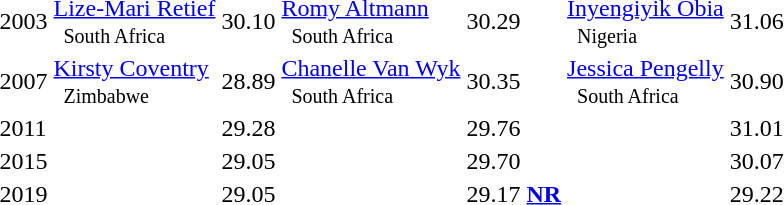<table>
<tr>
<td>2003</td>
<td><a href='#'>Lize-Mari Retief</a> <small><br>    South Africa</small></td>
<td>30.10</td>
<td><a href='#'>Romy Altmann</a> <small><br>    South Africa</small></td>
<td>30.29</td>
<td><a href='#'>Inyengiyik Obia</a> <small><br>    Nigeria</small></td>
<td>31.06</td>
</tr>
<tr>
<td>2007</td>
<td><a href='#'>Kirsty Coventry</a> <small><br>   Zimbabwe</small></td>
<td>28.89</td>
<td><a href='#'>Chanelle Van Wyk</a> <small><br>   South Africa</small></td>
<td>30.35</td>
<td><a href='#'>Jessica Pengelly</a> <small><br>   South Africa</small></td>
<td>30.90</td>
</tr>
<tr>
<td>2011</td>
<td></td>
<td>29.28</td>
<td></td>
<td>29.76</td>
<td></td>
<td>31.01</td>
</tr>
<tr>
<td>2015</td>
<td></td>
<td>29.05</td>
<td></td>
<td>29.70</td>
<td></td>
<td>30.07</td>
</tr>
<tr>
<td>2019</td>
<td></td>
<td>29.05</td>
<td></td>
<td>29.17 <strong><a href='#'>NR</a></strong></td>
<td></td>
<td>29.22</td>
</tr>
</table>
